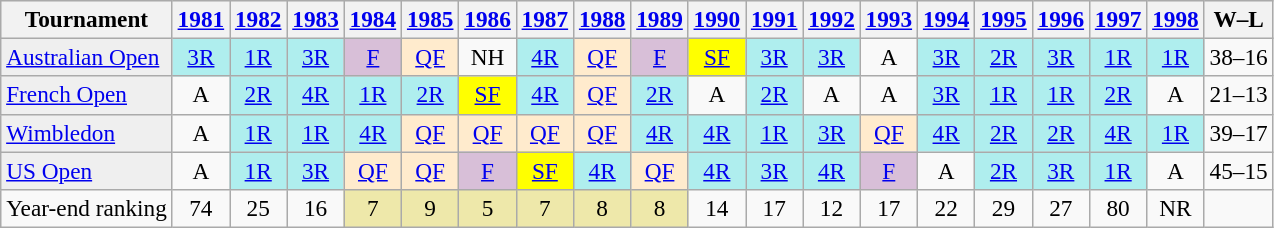<table class=wikitable style=text-align:center;font-size:97%>
<tr bgcolor="#efefef">
<th>Tournament</th>
<th><a href='#'>1981</a></th>
<th><a href='#'>1982</a></th>
<th><a href='#'>1983</a></th>
<th><a href='#'>1984</a></th>
<th><a href='#'>1985</a></th>
<th><a href='#'>1986</a></th>
<th><a href='#'>1987</a></th>
<th><a href='#'>1988</a></th>
<th><a href='#'>1989</a></th>
<th><a href='#'>1990</a></th>
<th><a href='#'>1991</a></th>
<th><a href='#'>1992</a></th>
<th><a href='#'>1993</a></th>
<th><a href='#'>1994</a></th>
<th><a href='#'>1995</a></th>
<th><a href='#'>1996</a></th>
<th><a href='#'>1997</a></th>
<th><a href='#'>1998</a></th>
<th>W–L</th>
</tr>
<tr>
<td bgcolor=#EFEFEF align=left><a href='#'>Australian Open</a></td>
<td align="center" style="background:#afeeee;"><a href='#'>3R</a></td>
<td align="center" style="background:#afeeee;"><a href='#'>1R</a></td>
<td align="center" style="background:#afeeee;"><a href='#'>3R</a></td>
<td align="center" style="background:#D8BFD8;"><a href='#'>F</a></td>
<td align="center" style="background:#ffebcd;"><a href='#'>QF</a></td>
<td align="center">NH</td>
<td align="center" style="background:#afeeee;"><a href='#'>4R</a></td>
<td align="center" style="background:#ffebcd;"><a href='#'>QF</a></td>
<td align="center" style="background:#D8BFD8;"><a href='#'>F</a></td>
<td align="center" style="background:yellow;"><a href='#'>SF</a></td>
<td align="center" style="background:#afeeee;"><a href='#'>3R</a></td>
<td align="center" style="background:#afeeee;"><a href='#'>3R</a></td>
<td align="center">A</td>
<td align="center" style="background:#afeeee;"><a href='#'>3R</a></td>
<td align="center" style="background:#afeeee;"><a href='#'>2R</a></td>
<td align="center" style="background:#afeeee;"><a href='#'>3R</a></td>
<td align="center" style="background:#afeeee;"><a href='#'>1R</a></td>
<td align="center" style="background:#afeeee;"><a href='#'>1R</a></td>
<td>38–16</td>
</tr>
<tr>
<td bgcolor=#EFEFEF align=left><a href='#'>French Open</a></td>
<td align="center">A</td>
<td align="center" style="background:#afeeee;"><a href='#'>2R</a></td>
<td align="center" style="background:#afeeee;"><a href='#'>4R</a></td>
<td align="center" style="background:#afeeee;"><a href='#'>1R</a></td>
<td align="center" style="background:#afeeee;"><a href='#'>2R</a></td>
<td align="center" style="background:yellow;"><a href='#'>SF</a></td>
<td align="center" style="background:#afeeee;"><a href='#'>4R</a></td>
<td align="center" style="background:#ffebcd;"><a href='#'>QF</a></td>
<td align="center" style="background:#afeeee;"><a href='#'>2R</a></td>
<td align="center">A</td>
<td align="center" style="background:#afeeee;"><a href='#'>2R</a></td>
<td align="center">A</td>
<td align="center">A</td>
<td align="center" style="background:#afeeee;"><a href='#'>3R</a></td>
<td align="center" style="background:#afeeee;"><a href='#'>1R</a></td>
<td align="center" style="background:#afeeee;"><a href='#'>1R</a></td>
<td align="center" style="background:#afeeee;"><a href='#'>2R</a></td>
<td align="center">A</td>
<td>21–13</td>
</tr>
<tr>
<td bgcolor=#EFEFEF align=left><a href='#'>Wimbledon</a></td>
<td align="center">A</td>
<td align="center" style="background:#afeeee;"><a href='#'>1R</a></td>
<td align="center" style="background:#afeeee;"><a href='#'>1R</a></td>
<td align="center" style="background:#afeeee;"><a href='#'>4R</a></td>
<td align="center" style="background:#ffebcd;"><a href='#'>QF</a></td>
<td align="center" style="background:#ffebcd;"><a href='#'>QF</a></td>
<td align="center" style="background:#ffebcd;"><a href='#'>QF</a></td>
<td align="center" style="background:#ffebcd;"><a href='#'>QF</a></td>
<td align="center" style="background:#afeeee;"><a href='#'>4R</a></td>
<td align="center" style="background:#afeeee;"><a href='#'>4R</a></td>
<td align="center" style="background:#afeeee;"><a href='#'>1R</a></td>
<td align="center" style="background:#afeeee;"><a href='#'>3R</a></td>
<td align="center" style="background:#ffebcd;"><a href='#'>QF</a></td>
<td align="center" style="background:#afeeee;"><a href='#'>4R</a></td>
<td align="center" style="background:#afeeee;"><a href='#'>2R</a></td>
<td align="center" style="background:#afeeee;"><a href='#'>2R</a></td>
<td align="center" style="background:#afeeee;"><a href='#'>4R</a></td>
<td align="center" style="background:#afeeee;"><a href='#'>1R</a></td>
<td>39–17</td>
</tr>
<tr>
<td bgcolor=#EFEFEF align=left><a href='#'>US Open</a></td>
<td align="center">A</td>
<td align="center" style="background:#afeeee;"><a href='#'>1R</a></td>
<td align="center" style="background:#afeeee;"><a href='#'>3R</a></td>
<td align="center" style="background:#ffebcd;"><a href='#'>QF</a></td>
<td align="center" style="background:#ffebcd;"><a href='#'>QF</a></td>
<td align="center" style="background:#D8BFD8;"><a href='#'>F</a></td>
<td align="center" style="background:yellow;"><a href='#'>SF</a></td>
<td align="center" style="background:#afeeee;"><a href='#'>4R</a></td>
<td align="center" style="background:#ffebcd;"><a href='#'>QF</a></td>
<td align="center" style="background:#afeeee;"><a href='#'>4R</a></td>
<td align="center" style="background:#afeeee;"><a href='#'>3R</a></td>
<td align="center" style="background:#afeeee;"><a href='#'>4R</a></td>
<td align="center" style="background:#D8BFD8;"><a href='#'>F</a></td>
<td align="center">A</td>
<td align="center" style="background:#afeeee;"><a href='#'>2R</a></td>
<td align="center" style="background:#afeeee;"><a href='#'>3R</a></td>
<td align="center" style="background:#afeeee;"><a href='#'>1R</a></td>
<td align="center">A</td>
<td>45–15</td>
</tr>
<tr>
<td align=left>Year-end ranking</td>
<td>74</td>
<td>25</td>
<td>16</td>
<td bgcolor=EEE8AA>7</td>
<td bgcolor=EEE8AA>9</td>
<td bgcolor=EEE8AA>5</td>
<td bgcolor=EEE8AA>7</td>
<td bgcolor=EEE8AA>8</td>
<td bgcolor=EEE8AA>8</td>
<td>14</td>
<td>17</td>
<td>12</td>
<td>17</td>
<td>22</td>
<td>29</td>
<td>27</td>
<td>80</td>
<td>NR</td>
</tr>
</table>
